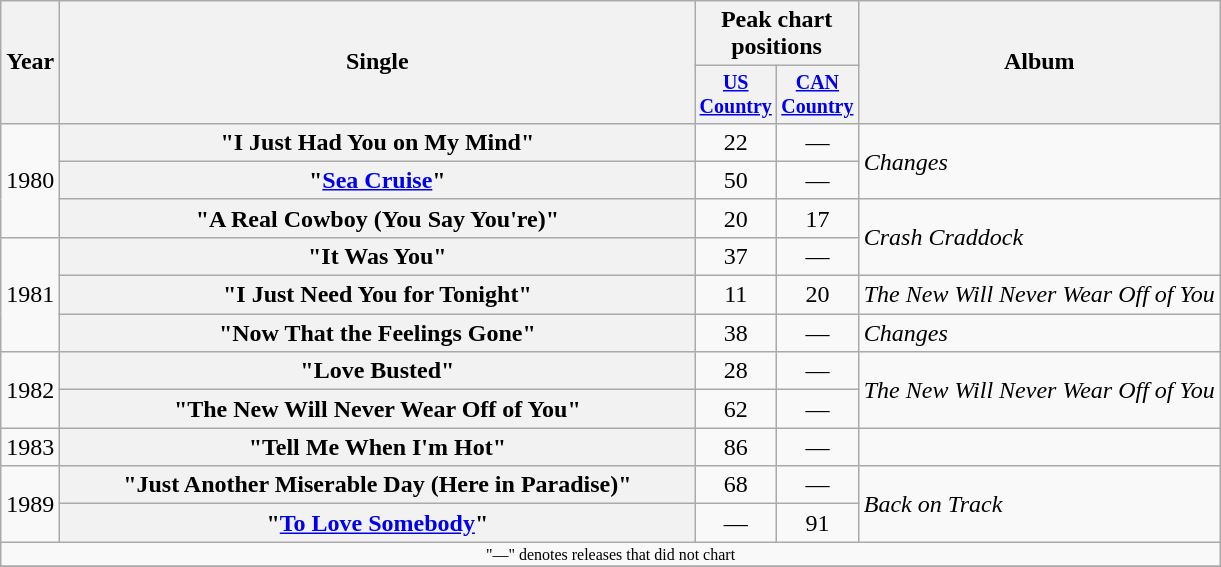<table class="wikitable plainrowheaders" style="text-align:center;">
<tr>
<th rowspan="2">Year</th>
<th rowspan="2" style="width:26em;">Single</th>
<th colspan="2">Peak chart<br>positions</th>
<th rowspan="2">Album</th>
</tr>
<tr style="font-size:smaller;">
<th width="45"><a href='#'>US Country</a></th>
<th width="45"><a href='#'>CAN Country</a></th>
</tr>
<tr>
<td rowspan="3">1980</td>
<th scope="row">"I Just Had You on My Mind"</th>
<td>22</td>
<td>—</td>
<td align="left" rowspan="2"><em>Changes</em></td>
</tr>
<tr>
<th scope="row">"<a href='#'>Sea Cruise</a>"</th>
<td>50</td>
<td>—</td>
</tr>
<tr>
<th scope="row">"A Real Cowboy (You Say You're)"</th>
<td>20</td>
<td>17</td>
<td align="left" rowspan="2"><em>Crash Craddock</em></td>
</tr>
<tr>
<td rowspan="3">1981</td>
<th scope="row">"It Was You"</th>
<td>37</td>
<td>—</td>
</tr>
<tr>
<th scope="row">"I Just Need You for Tonight"</th>
<td>11</td>
<td>20</td>
<td align="left"><em>The New Will Never Wear Off of You</em></td>
</tr>
<tr>
<th scope="row">"Now That the Feelings Gone"</th>
<td>38</td>
<td>—</td>
<td align="left"><em>Changes</em></td>
</tr>
<tr>
<td rowspan="2">1982</td>
<th scope="row">"Love Busted"</th>
<td>28</td>
<td>—</td>
<td align="left" rowspan="2"><em>The New Will Never Wear Off of You</em></td>
</tr>
<tr>
<th scope="row">"The New Will Never Wear Off of You"</th>
<td>62</td>
<td>—</td>
</tr>
<tr>
<td>1983</td>
<th scope="row">"Tell Me When I'm Hot"</th>
<td>86</td>
<td>—</td>
<td></td>
</tr>
<tr>
<td rowspan="2">1989</td>
<th scope="row">"Just Another Miserable Day (Here in Paradise)"</th>
<td>68</td>
<td>—</td>
<td align="left" rowspan="2"><em>Back on Track</em></td>
</tr>
<tr>
<th scope="row">"<a href='#'>To Love Somebody</a>"</th>
<td>—</td>
<td>91</td>
</tr>
<tr>
<td colspan="5" style="font-size: 8pt">"—" denotes releases that did not chart</td>
</tr>
<tr>
</tr>
</table>
